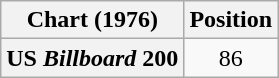<table class="wikitable plainrowheaders" style="text-align:center">
<tr>
<th scope="col">Chart (1976)</th>
<th scope="col">Position</th>
</tr>
<tr>
<th scope="row">US <em>Billboard</em> 200</th>
<td>86</td>
</tr>
</table>
